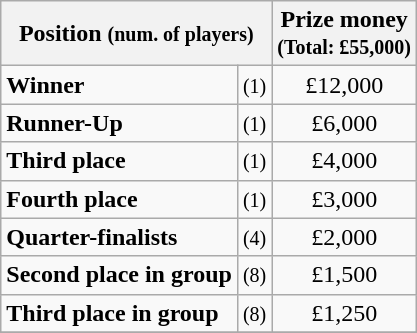<table class="wikitable">
<tr>
<th colspan=2>Position <small>(num. of players)</small></th>
<th>Prize money<br><small>(Total: £55,000)</small></th>
</tr>
<tr>
<td><strong>Winner</strong></td>
<td align=center><small>(1)</small></td>
<td align=center>£12,000</td>
</tr>
<tr>
<td><strong>Runner-Up</strong></td>
<td align=center><small>(1)</small></td>
<td align=center>£6,000</td>
</tr>
<tr>
<td><strong>Third place</strong></td>
<td align=center><small>(1)</small></td>
<td align=center>£4,000</td>
</tr>
<tr>
<td><strong>Fourth place</strong></td>
<td align=center><small>(1)</small></td>
<td align=center>£3,000</td>
</tr>
<tr>
<td><strong>Quarter-finalists</strong></td>
<td align=center><small>(4)</small></td>
<td align=center>£2,000</td>
</tr>
<tr>
<td><strong>Second place in group</strong></td>
<td align=center><small>(8)</small></td>
<td align=center>£1,500</td>
</tr>
<tr>
<td><strong>Third place in group</strong></td>
<td align=center><small>(8)</small></td>
<td align=center>£1,250</td>
</tr>
<tr>
</tr>
</table>
